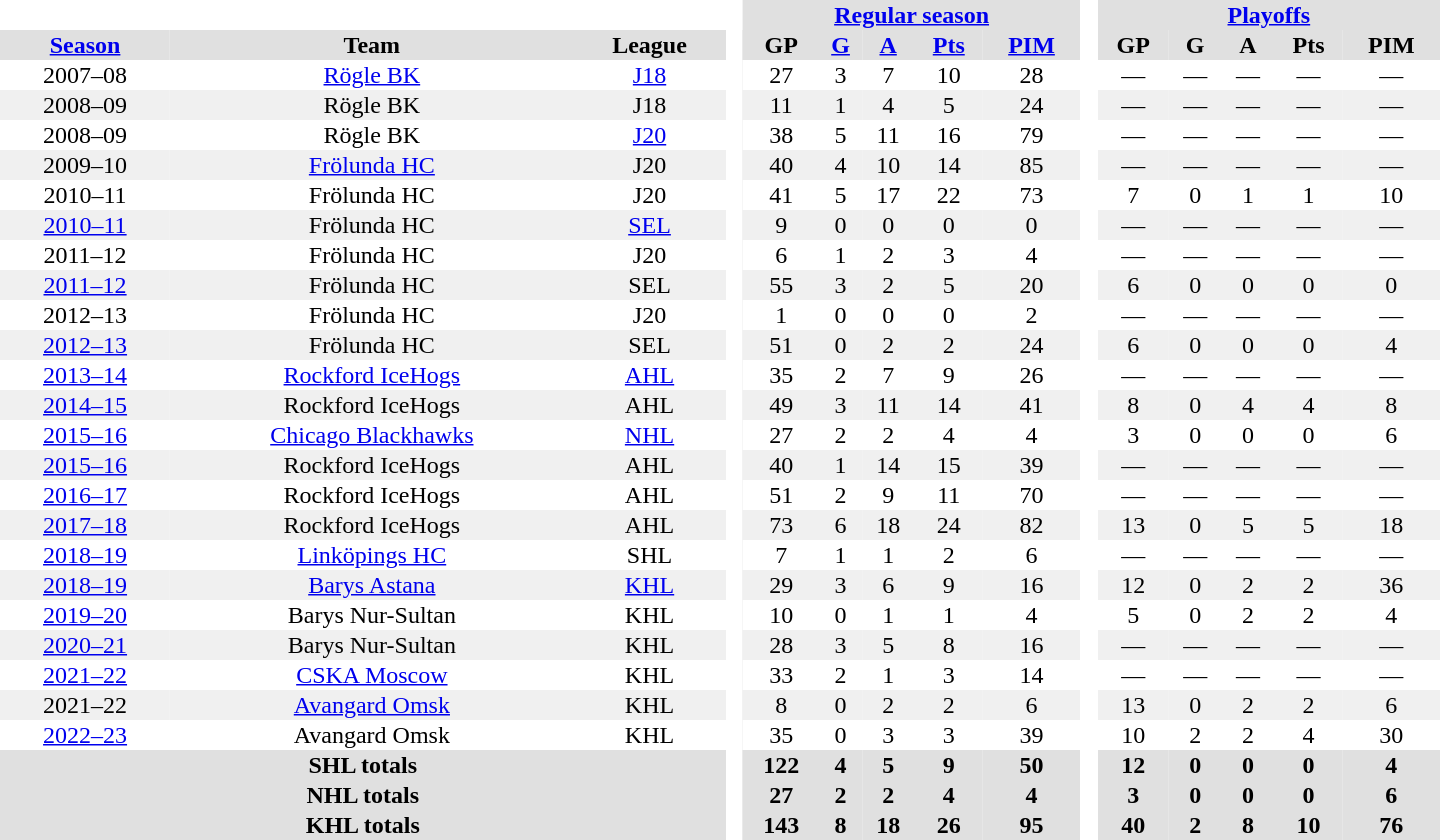<table border="0" cellpadding="1" cellspacing="0" ID="Table3" style="text-align:center; width:60em">
<tr bgcolor="#e0e0e0">
<th colspan="3" bgcolor="#ffffff"> </th>
<th rowspan="99" bgcolor="#ffffff"> </th>
<th colspan="5"><a href='#'>Regular season</a></th>
<th rowspan="99" bgcolor="#ffffff"> </th>
<th colspan="5"><a href='#'>Playoffs</a></th>
</tr>
<tr bgcolor="#e0e0e0">
<th><a href='#'>Season</a></th>
<th>Team</th>
<th>League</th>
<th>GP</th>
<th><a href='#'>G</a></th>
<th><a href='#'>A</a></th>
<th><a href='#'>Pts</a></th>
<th><a href='#'>PIM</a></th>
<th>GP</th>
<th>G</th>
<th>A</th>
<th>Pts</th>
<th>PIM</th>
</tr>
<tr>
<td>2007–08</td>
<td><a href='#'>Rögle BK</a></td>
<td><a href='#'>J18</a></td>
<td>27</td>
<td>3</td>
<td>7</td>
<td>10</td>
<td>28</td>
<td>—</td>
<td>—</td>
<td>—</td>
<td>—</td>
<td>—</td>
</tr>
<tr bgcolor="#f0f0f0">
<td>2008–09</td>
<td>Rögle BK</td>
<td>J18</td>
<td>11</td>
<td>1</td>
<td>4</td>
<td>5</td>
<td>24</td>
<td>—</td>
<td>—</td>
<td>—</td>
<td>—</td>
<td>—</td>
</tr>
<tr>
<td>2008–09</td>
<td>Rögle BK</td>
<td><a href='#'>J20</a></td>
<td>38</td>
<td>5</td>
<td>11</td>
<td>16</td>
<td>79</td>
<td>—</td>
<td>—</td>
<td>—</td>
<td>—</td>
<td>—</td>
</tr>
<tr bgcolor="#f0f0f0">
<td>2009–10</td>
<td><a href='#'>Frölunda HC</a></td>
<td>J20</td>
<td>40</td>
<td>4</td>
<td>10</td>
<td>14</td>
<td>85</td>
<td>—</td>
<td>—</td>
<td>—</td>
<td>—</td>
<td>—</td>
</tr>
<tr>
<td>2010–11</td>
<td>Frölunda HC</td>
<td>J20</td>
<td>41</td>
<td>5</td>
<td>17</td>
<td>22</td>
<td>73</td>
<td>7</td>
<td>0</td>
<td>1</td>
<td>1</td>
<td>10</td>
</tr>
<tr bgcolor="#f0f0f0">
<td><a href='#'>2010–11</a></td>
<td>Frölunda HC</td>
<td><a href='#'>SEL</a></td>
<td>9</td>
<td>0</td>
<td>0</td>
<td>0</td>
<td>0</td>
<td>—</td>
<td>—</td>
<td>—</td>
<td>—</td>
<td>—</td>
</tr>
<tr>
<td>2011–12</td>
<td>Frölunda HC</td>
<td>J20</td>
<td>6</td>
<td>1</td>
<td>2</td>
<td>3</td>
<td>4</td>
<td>—</td>
<td>—</td>
<td>—</td>
<td>—</td>
<td>—</td>
</tr>
<tr bgcolor="#f0f0f0">
<td><a href='#'>2011–12</a></td>
<td>Frölunda HC</td>
<td>SEL</td>
<td>55</td>
<td>3</td>
<td>2</td>
<td>5</td>
<td>20</td>
<td>6</td>
<td>0</td>
<td>0</td>
<td>0</td>
<td>0</td>
</tr>
<tr>
<td>2012–13</td>
<td>Frölunda HC</td>
<td>J20</td>
<td>1</td>
<td>0</td>
<td>0</td>
<td>0</td>
<td>2</td>
<td>—</td>
<td>—</td>
<td>—</td>
<td>—</td>
<td>—</td>
</tr>
<tr bgcolor="#f0f0f0">
<td><a href='#'>2012–13</a></td>
<td>Frölunda HC</td>
<td>SEL</td>
<td>51</td>
<td>0</td>
<td>2</td>
<td>2</td>
<td>24</td>
<td>6</td>
<td>0</td>
<td>0</td>
<td>0</td>
<td>4</td>
</tr>
<tr>
<td><a href='#'>2013–14</a></td>
<td><a href='#'>Rockford IceHogs</a></td>
<td><a href='#'>AHL</a></td>
<td>35</td>
<td>2</td>
<td>7</td>
<td>9</td>
<td>26</td>
<td>—</td>
<td>—</td>
<td>—</td>
<td>—</td>
<td>—</td>
</tr>
<tr bgcolor="#f0f0f0">
<td><a href='#'>2014–15</a></td>
<td>Rockford IceHogs</td>
<td>AHL</td>
<td>49</td>
<td>3</td>
<td>11</td>
<td>14</td>
<td>41</td>
<td>8</td>
<td>0</td>
<td>4</td>
<td>4</td>
<td>8</td>
</tr>
<tr>
<td><a href='#'>2015–16</a></td>
<td><a href='#'>Chicago Blackhawks</a></td>
<td><a href='#'>NHL</a></td>
<td>27</td>
<td>2</td>
<td>2</td>
<td>4</td>
<td>4</td>
<td>3</td>
<td>0</td>
<td>0</td>
<td>0</td>
<td>6</td>
</tr>
<tr bgcolor="#f0f0f0">
<td><a href='#'>2015–16</a></td>
<td>Rockford IceHogs</td>
<td>AHL</td>
<td>40</td>
<td>1</td>
<td>14</td>
<td>15</td>
<td>39</td>
<td>—</td>
<td>—</td>
<td>—</td>
<td>—</td>
<td>—</td>
</tr>
<tr>
<td><a href='#'>2016–17</a></td>
<td>Rockford IceHogs</td>
<td>AHL</td>
<td>51</td>
<td>2</td>
<td>9</td>
<td>11</td>
<td>70</td>
<td>—</td>
<td>—</td>
<td>—</td>
<td>—</td>
<td>—</td>
</tr>
<tr bgcolor="#f0f0f0">
<td><a href='#'>2017–18</a></td>
<td>Rockford IceHogs</td>
<td>AHL</td>
<td>73</td>
<td>6</td>
<td>18</td>
<td>24</td>
<td>82</td>
<td>13</td>
<td>0</td>
<td>5</td>
<td>5</td>
<td>18</td>
</tr>
<tr>
<td><a href='#'>2018–19</a></td>
<td><a href='#'>Linköpings HC</a></td>
<td>SHL</td>
<td>7</td>
<td>1</td>
<td>1</td>
<td>2</td>
<td>6</td>
<td>—</td>
<td>—</td>
<td>—</td>
<td>—</td>
<td>—</td>
</tr>
<tr bgcolor="#f0f0f0">
<td><a href='#'>2018–19</a></td>
<td><a href='#'>Barys Astana</a></td>
<td><a href='#'>KHL</a></td>
<td>29</td>
<td>3</td>
<td>6</td>
<td>9</td>
<td>16</td>
<td>12</td>
<td>0</td>
<td>2</td>
<td>2</td>
<td>36</td>
</tr>
<tr>
<td><a href='#'>2019–20</a></td>
<td>Barys Nur-Sultan</td>
<td>KHL</td>
<td>10</td>
<td>0</td>
<td>1</td>
<td>1</td>
<td>4</td>
<td>5</td>
<td>0</td>
<td>2</td>
<td>2</td>
<td>4</td>
</tr>
<tr bgcolor="#f0f0f0">
<td><a href='#'>2020–21</a></td>
<td>Barys Nur-Sultan</td>
<td>KHL</td>
<td>28</td>
<td>3</td>
<td>5</td>
<td>8</td>
<td>16</td>
<td>—</td>
<td>—</td>
<td>—</td>
<td>—</td>
<td>—</td>
</tr>
<tr>
<td><a href='#'>2021–22</a></td>
<td><a href='#'>CSKA Moscow</a></td>
<td>KHL</td>
<td>33</td>
<td>2</td>
<td>1</td>
<td>3</td>
<td>14</td>
<td>—</td>
<td>—</td>
<td>—</td>
<td>—</td>
<td>—</td>
</tr>
<tr bgcolor="#f0f0f0">
<td>2021–22</td>
<td><a href='#'>Avangard Omsk</a></td>
<td>KHL</td>
<td>8</td>
<td>0</td>
<td>2</td>
<td>2</td>
<td>6</td>
<td>13</td>
<td>0</td>
<td>2</td>
<td>2</td>
<td>6</td>
</tr>
<tr>
<td><a href='#'>2022–23</a></td>
<td>Avangard Omsk</td>
<td>KHL</td>
<td>35</td>
<td>0</td>
<td>3</td>
<td>3</td>
<td>39</td>
<td>10</td>
<td>2</td>
<td>2</td>
<td>4</td>
<td>30</td>
</tr>
<tr bgcolor="#e0e0e0">
<th colspan="3">SHL totals</th>
<th>122</th>
<th>4</th>
<th>5</th>
<th>9</th>
<th>50</th>
<th>12</th>
<th>0</th>
<th>0</th>
<th>0</th>
<th>4</th>
</tr>
<tr bgcolor="#e0e0e0">
<th colspan="3">NHL totals</th>
<th>27</th>
<th>2</th>
<th>2</th>
<th>4</th>
<th>4</th>
<th>3</th>
<th>0</th>
<th>0</th>
<th>0</th>
<th>6</th>
</tr>
<tr bgcolor="#e0e0e0">
<th colspan="3">KHL totals</th>
<th>143</th>
<th>8</th>
<th>18</th>
<th>26</th>
<th>95</th>
<th>40</th>
<th>2</th>
<th>8</th>
<th>10</th>
<th>76</th>
</tr>
</table>
